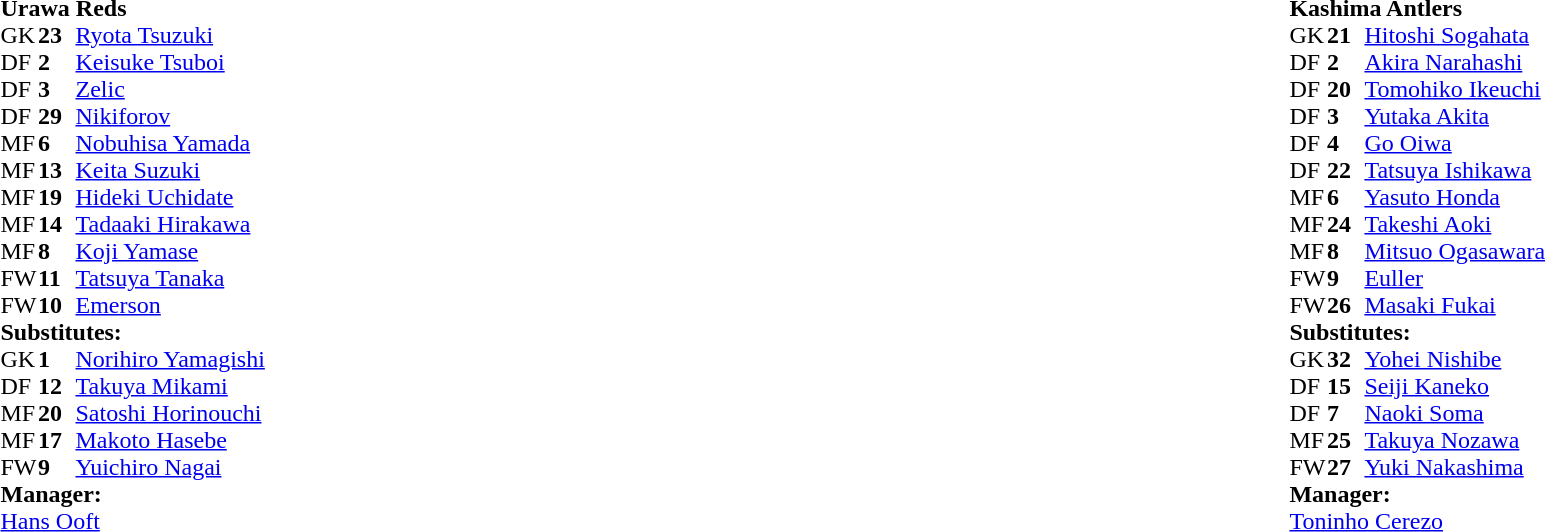<table width="100%">
<tr>
<td valign="top" width="50%"><br><table style="font-size: 100%" cellspacing="0" cellpadding="0">
<tr>
<td colspan="4"><strong>Urawa Reds</strong></td>
</tr>
<tr>
<th width="25"></th>
<th width="25"></th>
</tr>
<tr>
<td>GK</td>
<td><strong>23</strong></td>
<td> <a href='#'>Ryota Tsuzuki</a></td>
</tr>
<tr>
<td>DF</td>
<td><strong>2</strong></td>
<td> <a href='#'>Keisuke Tsuboi</a></td>
</tr>
<tr>
<td>DF</td>
<td><strong>3</strong></td>
<td> <a href='#'>Zelic</a></td>
</tr>
<tr>
<td>DF</td>
<td><strong>29</strong></td>
<td> <a href='#'>Nikiforov</a></td>
</tr>
<tr>
<td>MF</td>
<td><strong>6</strong></td>
<td> <a href='#'>Nobuhisa Yamada</a></td>
</tr>
<tr>
<td>MF</td>
<td><strong>13</strong></td>
<td> <a href='#'>Keita Suzuki</a></td>
</tr>
<tr>
<td>MF</td>
<td><strong>19</strong></td>
<td> <a href='#'>Hideki Uchidate</a></td>
</tr>
<tr>
<td>MF</td>
<td><strong>14</strong></td>
<td> <a href='#'>Tadaaki Hirakawa</a></td>
</tr>
<tr>
<td>MF</td>
<td><strong>8</strong></td>
<td> <a href='#'>Koji Yamase</a></td>
<td></td>
</tr>
<tr>
<td>FW</td>
<td><strong>11</strong></td>
<td> <a href='#'>Tatsuya Tanaka</a></td>
<td></td>
</tr>
<tr>
<td>FW</td>
<td><strong>10</strong></td>
<td> <a href='#'>Emerson</a></td>
</tr>
<tr>
<td colspan="4"><strong>Substitutes:</strong></td>
</tr>
<tr>
<td>GK</td>
<td><strong>1</strong></td>
<td> <a href='#'>Norihiro Yamagishi</a></td>
</tr>
<tr>
<td>DF</td>
<td><strong>12</strong></td>
<td> <a href='#'>Takuya Mikami</a></td>
</tr>
<tr>
<td>MF</td>
<td><strong>20</strong></td>
<td> <a href='#'>Satoshi Horinouchi</a></td>
</tr>
<tr>
<td>MF</td>
<td><strong>17</strong></td>
<td> <a href='#'>Makoto Hasebe</a></td>
<td></td>
</tr>
<tr>
<td>FW</td>
<td><strong>9</strong></td>
<td> <a href='#'>Yuichiro Nagai</a></td>
<td></td>
</tr>
<tr>
<td colspan="4"><strong>Manager:</strong></td>
</tr>
<tr>
<td colspan="3"> <a href='#'>Hans Ooft</a></td>
</tr>
</table>
</td>
<td valign="top" width="50%"><br><table style="font-size: 100%" cellspacing="0" cellpadding="0" align="center">
<tr>
<td colspan="4"><strong>Kashima Antlers</strong></td>
</tr>
<tr>
<th width="25"></th>
<th width="25"></th>
</tr>
<tr>
<td>GK</td>
<td><strong>21</strong></td>
<td> <a href='#'>Hitoshi Sogahata</a></td>
</tr>
<tr>
<td>DF</td>
<td><strong>2</strong></td>
<td> <a href='#'>Akira Narahashi</a></td>
</tr>
<tr>
<td>DF</td>
<td><strong>20</strong></td>
<td> <a href='#'>Tomohiko Ikeuchi</a></td>
<td></td>
</tr>
<tr>
<td>DF</td>
<td><strong>3</strong></td>
<td> <a href='#'>Yutaka Akita</a></td>
</tr>
<tr>
<td>DF</td>
<td><strong>4</strong></td>
<td> <a href='#'>Go Oiwa</a></td>
</tr>
<tr>
<td>DF</td>
<td><strong>22</strong></td>
<td> <a href='#'>Tatsuya Ishikawa</a></td>
<td></td>
</tr>
<tr>
<td>MF</td>
<td><strong>6</strong></td>
<td> <a href='#'>Yasuto Honda</a></td>
</tr>
<tr>
<td>MF</td>
<td><strong>24</strong></td>
<td> <a href='#'>Takeshi Aoki</a></td>
</tr>
<tr>
<td>MF</td>
<td><strong>8</strong></td>
<td> <a href='#'>Mitsuo Ogasawara</a></td>
</tr>
<tr>
<td>FW</td>
<td><strong>9</strong></td>
<td> <a href='#'>Euller</a></td>
<td></td>
</tr>
<tr>
<td>FW</td>
<td><strong>26</strong></td>
<td> <a href='#'>Masaki Fukai</a></td>
</tr>
<tr>
<td colspan="4"><strong>Substitutes:</strong></td>
</tr>
<tr>
<td>GK</td>
<td><strong>32</strong></td>
<td> <a href='#'>Yohei Nishibe</a></td>
</tr>
<tr>
<td>DF</td>
<td><strong>15</strong></td>
<td> <a href='#'>Seiji Kaneko</a></td>
</tr>
<tr>
<td>DF</td>
<td><strong>7</strong></td>
<td> <a href='#'>Naoki Soma</a></td>
<td></td>
</tr>
<tr>
<td>MF</td>
<td><strong>25</strong></td>
<td> <a href='#'>Takuya Nozawa</a></td>
<td></td>
</tr>
<tr>
<td>FW</td>
<td><strong>27</strong></td>
<td> <a href='#'>Yuki Nakashima</a></td>
<td></td>
</tr>
<tr>
<td colspan="4"><strong>Manager:</strong></td>
</tr>
<tr>
<td colspan="3"> <a href='#'>Toninho Cerezo</a></td>
</tr>
</table>
</td>
</tr>
</table>
